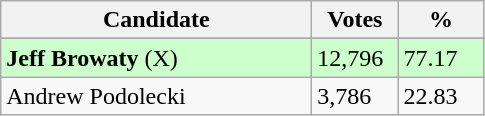<table class="wikitable sortable">
<tr>
<th width="200px">Candidate</th>
<th width="50px">Votes</th>
<th width="50px">%</th>
</tr>
<tr>
</tr>
<tr style="text-align:left; background:#cfc;">
<td><strong>Jeff Browaty</strong> (X)</td>
<td>12,796</td>
<td>77.17</td>
</tr>
<tr>
<td>Andrew Podolecki</td>
<td>3,786</td>
<td>22.83</td>
</tr>
</table>
